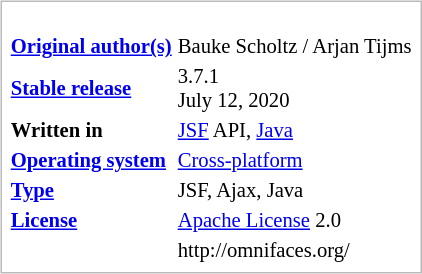<table style="float:right; border:1px solid #BBB;margin:.46em 0 0 .2em">
<tr style="font-size:86%">
<td valign="top"><br><table>
<tr>
<td><strong><a href='#'>Original author(s)</a></strong></td>
<td>Bauke Scholtz / Arjan Tijms</td>
</tr>
<tr>
<td><strong><a href='#'>Stable release</a></strong></td>
<td>3.7.1 <br>July 12, 2020</td>
</tr>
<tr>
<td><strong>Written in</strong></td>
<td><a href='#'>JSF</a> API, <a href='#'>Java</a></td>
</tr>
<tr>
<td><strong><a href='#'>Operating system</a></strong></td>
<td><a href='#'>Cross-platform</a></td>
</tr>
<tr>
<td><strong><a href='#'>Type</a></strong></td>
<td>JSF, Ajax, Java</td>
</tr>
<tr>
<td><strong><a href='#'>License</a></strong></td>
<td><a href='#'>Apache License</a> 2.0</td>
</tr>
<tr>
<td><strong></strong></td>
<td>http://omnifaces.org/</td>
</tr>
</table>
</td>
</tr>
</table>
